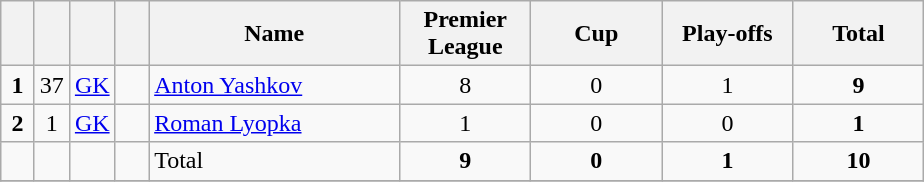<table class="wikitable" style="text-align:center">
<tr>
<th width=15></th>
<th width=15></th>
<th width=15></th>
<th width=15></th>
<th width=160>Name</th>
<th width=80><strong>Premier League</strong></th>
<th width=80><strong>Cup</strong></th>
<th width=80><strong>Play-offs</strong></th>
<th width=80>Total</th>
</tr>
<tr>
<td><strong>1</strong></td>
<td>37</td>
<td><a href='#'>GK</a></td>
<td></td>
<td align=left><a href='#'>Anton Yashkov</a></td>
<td>8</td>
<td>0</td>
<td>1</td>
<td><strong>9</strong></td>
</tr>
<tr>
<td><strong>2</strong></td>
<td>1</td>
<td><a href='#'>GK</a></td>
<td></td>
<td align=left><a href='#'>Roman Lyopka</a></td>
<td>1</td>
<td>0</td>
<td>0</td>
<td><strong>1</strong></td>
</tr>
<tr>
<td></td>
<td></td>
<td></td>
<td></td>
<td align=left>Total</td>
<td><strong>9</strong></td>
<td><strong>0</strong></td>
<td><strong>1</strong></td>
<td><strong>10</strong></td>
</tr>
<tr>
</tr>
</table>
